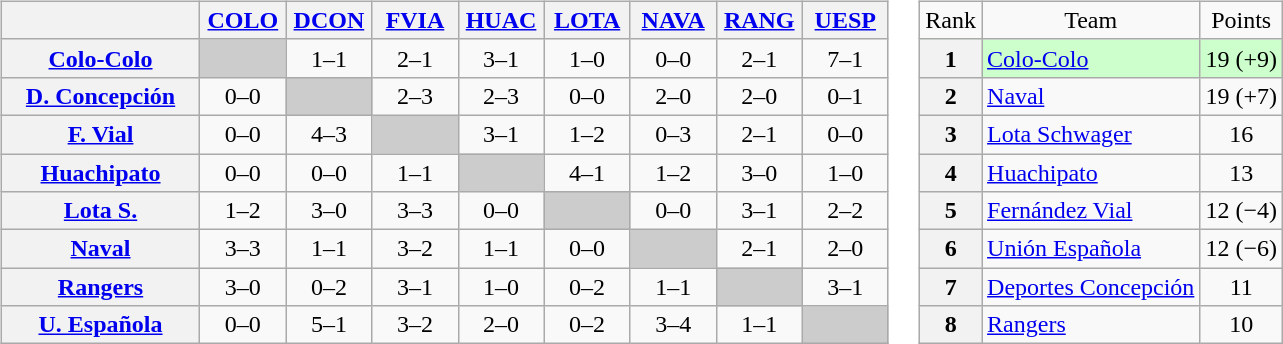<table>
<tr>
<td><br><table class="wikitable" style="text-align:center">
<tr>
<th width="125"> </th>
<th width="50"><a href='#'>COLO</a></th>
<th width="50"><a href='#'>DCON</a></th>
<th width="50"><a href='#'>FVIA</a></th>
<th width="50"><a href='#'>HUAC</a></th>
<th width="50"><a href='#'>LOTA</a></th>
<th width="50"><a href='#'>NAVA</a></th>
<th width="50"><a href='#'>RANG</a></th>
<th width="50"><a href='#'>UESP</a></th>
</tr>
<tr>
<th><a href='#'>Colo-Colo</a></th>
<td bgcolor="#CCCCCC"></td>
<td>1–1</td>
<td>2–1</td>
<td>3–1</td>
<td>1–0</td>
<td>0–0</td>
<td>2–1</td>
<td>7–1</td>
</tr>
<tr>
<th><a href='#'>D. Concepción</a></th>
<td>0–0</td>
<td bgcolor="#CCCCCC"></td>
<td>2–3</td>
<td>2–3</td>
<td>0–0</td>
<td>2–0</td>
<td>2–0</td>
<td>0–1</td>
</tr>
<tr>
<th><a href='#'>F. Vial</a></th>
<td>0–0</td>
<td>4–3</td>
<td bgcolor="#CCCCCC"></td>
<td>3–1</td>
<td>1–2</td>
<td>0–3</td>
<td>2–1</td>
<td>0–0</td>
</tr>
<tr>
<th><a href='#'>Huachipato</a></th>
<td>0–0</td>
<td>0–0</td>
<td>1–1</td>
<td bgcolor="#CCCCCC"></td>
<td>4–1</td>
<td>1–2</td>
<td>3–0</td>
<td>1–0</td>
</tr>
<tr>
<th><a href='#'>Lota S.</a></th>
<td>1–2</td>
<td>3–0</td>
<td>3–3</td>
<td>0–0</td>
<td bgcolor="#CCCCCC"></td>
<td>0–0</td>
<td>3–1</td>
<td>2–2</td>
</tr>
<tr>
<th><a href='#'>Naval</a></th>
<td>3–3</td>
<td>1–1</td>
<td>3–2</td>
<td>1–1</td>
<td>0–0</td>
<td bgcolor="#CCCCCC"></td>
<td>2–1</td>
<td>2–0</td>
</tr>
<tr>
<th><a href='#'>Rangers</a></th>
<td>3–0</td>
<td>0–2</td>
<td>3–1</td>
<td>1–0</td>
<td>0–2</td>
<td>1–1</td>
<td bgcolor="#CCCCCC"></td>
<td>3–1</td>
</tr>
<tr>
<th><a href='#'>U. Española</a></th>
<td>0–0</td>
<td>5–1</td>
<td>3–2</td>
<td>2–0</td>
<td>0–2</td>
<td>3–4</td>
<td>1–1</td>
<td bgcolor="#CCCCCC"></td>
</tr>
</table>
</td>
<td><br><table class="wikitable" style="text-align: center;">
<tr>
<td>Rank</td>
<td>Team</td>
<td>Points</td>
</tr>
<tr bgcolor="#ccffcc">
<th>1</th>
<td style="text-align: left;"><a href='#'>Colo-Colo</a></td>
<td>19 (+9)</td>
</tr>
<tr>
<th>2</th>
<td style="text-align: left;"><a href='#'>Naval</a></td>
<td>19 (+7)</td>
</tr>
<tr>
<th>3</th>
<td style="text-align: left;"><a href='#'>Lota Schwager</a></td>
<td>16</td>
</tr>
<tr>
<th>4</th>
<td style="text-align: left;"><a href='#'>Huachipato</a></td>
<td>13</td>
</tr>
<tr>
<th>5</th>
<td style="text-align: left;"><a href='#'>Fernández Vial</a></td>
<td>12 (−4)</td>
</tr>
<tr>
<th>6</th>
<td style="text-align: left;"><a href='#'>Unión Española</a></td>
<td>12 (−6)</td>
</tr>
<tr>
<th>7</th>
<td style="text-align: left;"><a href='#'>Deportes Concepción</a></td>
<td>11</td>
</tr>
<tr>
<th>8</th>
<td style="text-align: left;"><a href='#'>Rangers</a></td>
<td>10</td>
</tr>
</table>
</td>
</tr>
</table>
